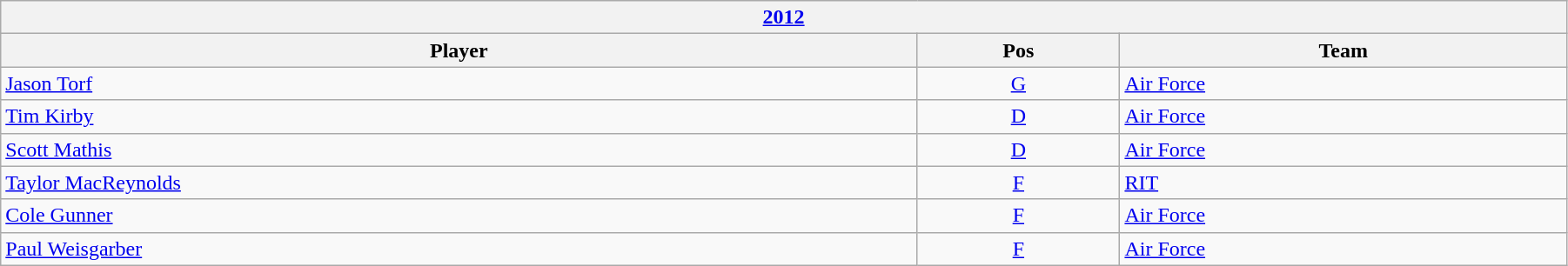<table class="wikitable" width=95%>
<tr>
<th colspan=3><a href='#'>2012</a></th>
</tr>
<tr>
<th>Player</th>
<th>Pos</th>
<th>Team</th>
</tr>
<tr>
<td><a href='#'>Jason Torf</a></td>
<td style="text-align:center;"><a href='#'>G</a></td>
<td><a href='#'>Air Force</a></td>
</tr>
<tr>
<td><a href='#'>Tim Kirby</a></td>
<td style="text-align:center;"><a href='#'>D</a></td>
<td><a href='#'>Air Force</a></td>
</tr>
<tr>
<td><a href='#'>Scott Mathis</a></td>
<td style="text-align:center;"><a href='#'>D</a></td>
<td><a href='#'>Air Force</a></td>
</tr>
<tr>
<td><a href='#'>Taylor MacReynolds</a></td>
<td style="text-align:center;"><a href='#'>F</a></td>
<td><a href='#'>RIT</a></td>
</tr>
<tr>
<td><a href='#'>Cole Gunner</a></td>
<td style="text-align:center;"><a href='#'>F</a></td>
<td><a href='#'>Air Force</a></td>
</tr>
<tr>
<td><a href='#'>Paul Weisgarber</a></td>
<td style="text-align:center;"><a href='#'>F</a></td>
<td><a href='#'>Air Force</a></td>
</tr>
</table>
